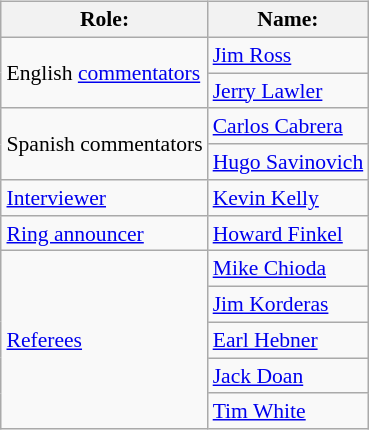<table class=wikitable style="font-size:90%; margin: 0.5em 0 0.5em 1em; float: right; clear: right;">
<tr>
<th>Role:</th>
<th>Name:</th>
</tr>
<tr>
<td rowspan=2>English <a href='#'>commentators</a></td>
<td><a href='#'>Jim Ross</a></td>
</tr>
<tr>
<td><a href='#'>Jerry Lawler</a></td>
</tr>
<tr>
<td rowspan=2>Spanish commentators</td>
<td><a href='#'>Carlos Cabrera</a></td>
</tr>
<tr>
<td><a href='#'>Hugo Savinovich</a></td>
</tr>
<tr>
<td><a href='#'>Interviewer</a></td>
<td><a href='#'>Kevin Kelly</a></td>
</tr>
<tr>
<td><a href='#'>Ring announcer</a></td>
<td><a href='#'>Howard Finkel</a></td>
</tr>
<tr>
<td rowspan=5><a href='#'>Referees</a></td>
<td><a href='#'>Mike Chioda</a></td>
</tr>
<tr>
<td><a href='#'>Jim Korderas</a></td>
</tr>
<tr>
<td><a href='#'>Earl Hebner</a></td>
</tr>
<tr>
<td><a href='#'>Jack Doan</a></td>
</tr>
<tr>
<td><a href='#'>Tim White</a></td>
</tr>
</table>
